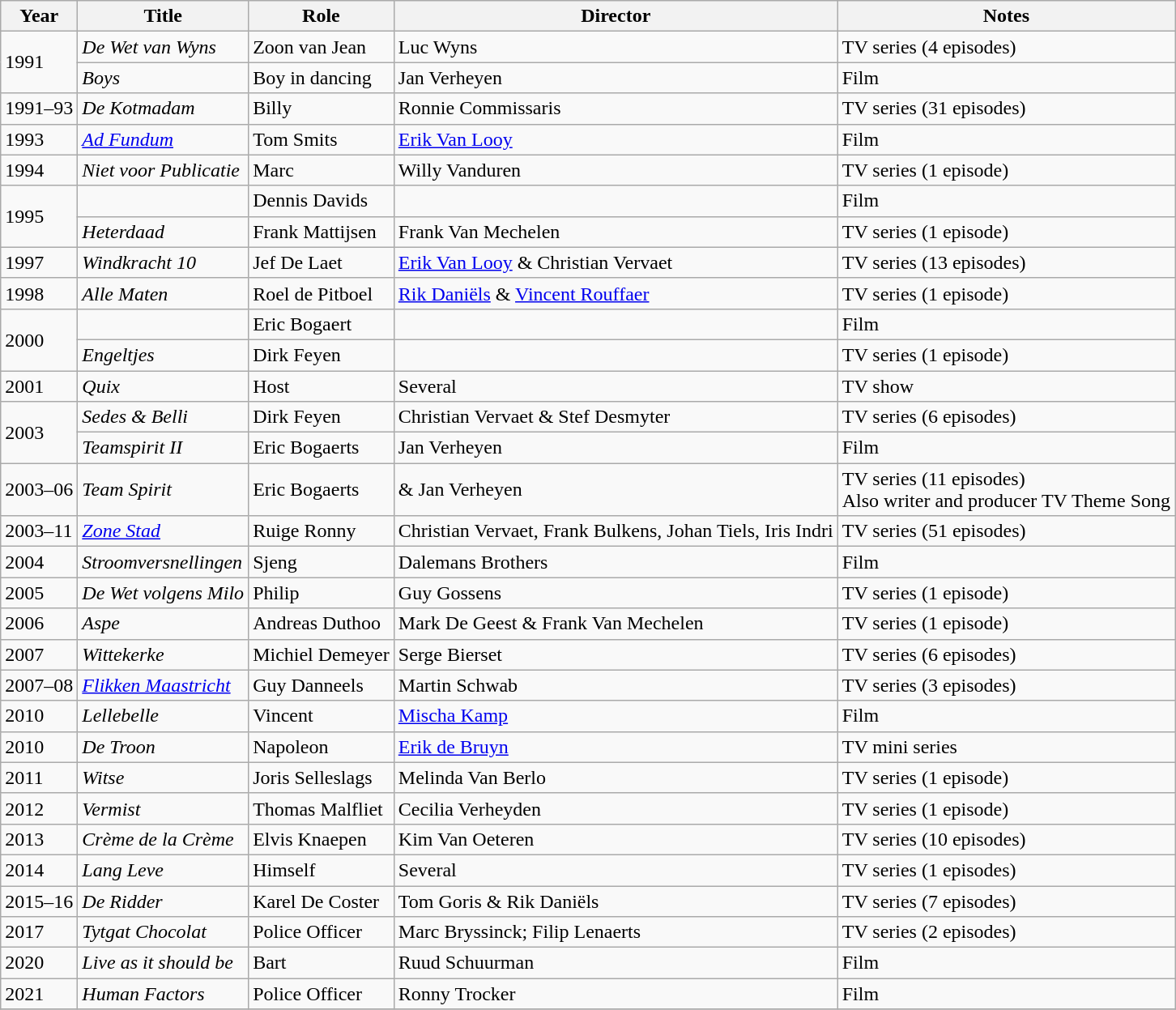<table class="wikitable sortable">
<tr>
<th>Year</th>
<th>Title</th>
<th>Role</th>
<th>Director</th>
<th class="unsortable">Notes</th>
</tr>
<tr>
<td rowspan=2>1991</td>
<td><em>De Wet van Wyns</em></td>
<td>Zoon van Jean</td>
<td>Luc Wyns</td>
<td>TV series (4 episodes)</td>
</tr>
<tr>
<td><em>Boys</em></td>
<td>Boy in dancing</td>
<td>Jan Verheyen</td>
<td>Film</td>
</tr>
<tr>
<td rowspan=1>1991–93</td>
<td><em>De Kotmadam</em></td>
<td>Billy</td>
<td>Ronnie Commissaris</td>
<td>TV series (31 episodes)</td>
</tr>
<tr>
<td rowspan=1>1993</td>
<td><em><a href='#'>Ad Fundum</a></em></td>
<td>Tom Smits</td>
<td><a href='#'>Erik Van Looy</a></td>
<td>Film</td>
</tr>
<tr>
<td rowspan=1>1994</td>
<td><em>Niet voor Publicatie</em></td>
<td>Marc</td>
<td>Willy Vanduren</td>
<td>TV series (1 episode)</td>
</tr>
<tr>
<td rowspan=2>1995</td>
<td><em></em></td>
<td>Dennis Davids</td>
<td></td>
<td>Film</td>
</tr>
<tr>
<td><em>Heterdaad</em></td>
<td>Frank Mattijsen</td>
<td>Frank Van Mechelen</td>
<td>TV series (1 episode)</td>
</tr>
<tr>
<td rowspan=1>1997</td>
<td><em>Windkracht 10</em></td>
<td>Jef De Laet</td>
<td><a href='#'>Erik Van Looy</a> & Christian Vervaet</td>
<td>TV series (13 episodes)</td>
</tr>
<tr>
<td rowspan=1>1998</td>
<td><em>Alle Maten</em></td>
<td>Roel de Pitboel</td>
<td><a href='#'>Rik Daniëls</a> & <a href='#'>Vincent Rouffaer</a></td>
<td>TV series (1 episode)</td>
</tr>
<tr>
<td rowspan=2>2000</td>
<td><em></em></td>
<td>Eric Bogaert</td>
<td></td>
<td>Film</td>
</tr>
<tr>
<td><em>Engeltjes</em></td>
<td>Dirk Feyen</td>
<td></td>
<td>TV series (1 episode)</td>
</tr>
<tr>
<td rowspan=1>2001</td>
<td><em>Quix</em></td>
<td>Host</td>
<td>Several</td>
<td>TV show</td>
</tr>
<tr>
<td rowspan=2>2003</td>
<td><em>Sedes & Belli</em></td>
<td>Dirk Feyen</td>
<td>Christian Vervaet & Stef Desmyter</td>
<td>TV series (6 episodes)</td>
</tr>
<tr>
<td><em>Teamspirit II</em></td>
<td>Eric Bogaerts</td>
<td>Jan Verheyen</td>
<td>Film</td>
</tr>
<tr>
<td rowspan=1>2003–06</td>
<td><em>Team Spirit</em></td>
<td>Eric Bogaerts</td>
<td> & Jan Verheyen</td>
<td>TV series (11 episodes)<br>Also writer and producer TV Theme Song</td>
</tr>
<tr>
<td rowspan=1>2003–11</td>
<td><em><a href='#'>Zone Stad</a></em></td>
<td>Ruige Ronny</td>
<td>Christian Vervaet, Frank Bulkens, Johan Tiels, Iris Indri</td>
<td>TV series (51 episodes)</td>
</tr>
<tr>
<td rowspan=1>2004</td>
<td><em>Stroomversnellingen</em></td>
<td>Sjeng</td>
<td>Dalemans Brothers</td>
<td>Film</td>
</tr>
<tr>
<td rowspan=1>2005</td>
<td><em>De Wet volgens Milo</em></td>
<td>Philip</td>
<td>Guy Gossens</td>
<td>TV series (1 episode)</td>
</tr>
<tr>
<td rowspan=1>2006</td>
<td><em>Aspe</em></td>
<td>Andreas Duthoo</td>
<td>Mark De Geest & Frank Van Mechelen</td>
<td>TV series (1 episode)</td>
</tr>
<tr>
<td rowspan=1>2007</td>
<td><em>Wittekerke</em></td>
<td>Michiel Demeyer</td>
<td>Serge Bierset</td>
<td>TV series (6 episodes)</td>
</tr>
<tr>
<td rowspan=1>2007–08</td>
<td><em><a href='#'>Flikken Maastricht</a></em></td>
<td>Guy Danneels</td>
<td>Martin Schwab</td>
<td>TV series (3 episodes)</td>
</tr>
<tr>
<td rowspan=1>2010</td>
<td><em>Lellebelle</em></td>
<td>Vincent</td>
<td><a href='#'>Mischa Kamp</a></td>
<td>Film</td>
</tr>
<tr>
<td rowspan=1>2010</td>
<td><em>De Troon</em></td>
<td>Napoleon</td>
<td><a href='#'>Erik de Bruyn</a></td>
<td>TV mini series</td>
</tr>
<tr>
<td rowspan=1>2011</td>
<td><em>Witse</em></td>
<td>Joris Selleslags</td>
<td>Melinda Van Berlo</td>
<td>TV series (1 episode)</td>
</tr>
<tr>
<td rowspan=1>2012</td>
<td><em>Vermist</em></td>
<td>Thomas Malfliet</td>
<td>Cecilia Verheyden</td>
<td>TV series (1 episode)</td>
</tr>
<tr>
<td rowspan=1>2013</td>
<td><em>Crème de la Crème</em></td>
<td>Elvis Knaepen</td>
<td>Kim Van Oeteren</td>
<td>TV series (10 episodes)</td>
</tr>
<tr>
<td rowspan=1>2014</td>
<td><em>Lang Leve</em></td>
<td>Himself</td>
<td>Several</td>
<td>TV series (1 episodes)</td>
</tr>
<tr>
<td rowspan=1>2015–16</td>
<td><em>De Ridder</em></td>
<td>Karel De Coster</td>
<td>Tom Goris & Rik Daniëls</td>
<td>TV series (7 episodes)</td>
</tr>
<tr>
<td>2017</td>
<td><em>Tytgat Chocolat</em></td>
<td>Police Officer</td>
<td>Marc Bryssinck; Filip Lenaerts</td>
<td>TV series (2 episodes)</td>
</tr>
<tr>
<td>2020</td>
<td><em>Live as it should be</em></td>
<td>Bart</td>
<td>Ruud Schuurman</td>
<td>Film</td>
</tr>
<tr>
<td>2021</td>
<td><em>Human Factors</em></td>
<td>Police Officer</td>
<td>Ronny Trocker</td>
<td>Film</td>
</tr>
<tr>
</tr>
</table>
